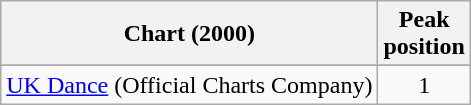<table class="wikitable sortable">
<tr>
<th>Chart (2000)</th>
<th>Peak<br>position</th>
</tr>
<tr>
</tr>
<tr>
<td align="left"><a href='#'>UK Dance</a> (Official Charts Company)</td>
<td align="center">1</td>
</tr>
</table>
